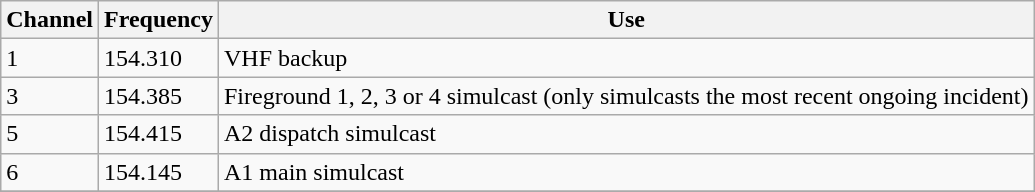<table class="wikitable">
<tr>
<th>Channel</th>
<th>Frequency</th>
<th>Use</th>
</tr>
<tr>
<td>1</td>
<td>154.310</td>
<td>VHF backup</td>
</tr>
<tr>
<td>3</td>
<td>154.385</td>
<td>Fireground 1, 2, 3 or 4 simulcast (only simulcasts the most recent ongoing incident)</td>
</tr>
<tr>
<td>5</td>
<td>154.415</td>
<td>A2 dispatch simulcast</td>
</tr>
<tr>
<td>6</td>
<td>154.145</td>
<td>A1 main simulcast</td>
</tr>
<tr>
</tr>
</table>
